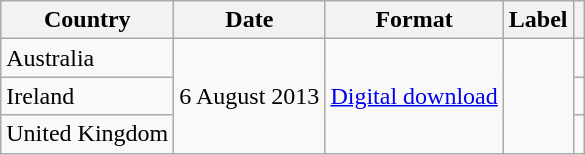<table class="wikitable">
<tr>
<th scope="col">Country</th>
<th scope="col">Date</th>
<th scope="col">Format</th>
<th scope="col">Label</th>
<th scope="col"></th>
</tr>
<tr>
<td>Australia</td>
<td rowspan="3">6 August 2013</td>
<td rowspan="3"><a href='#'>Digital download</a></td>
<td rowspan="3"></td>
<td></td>
</tr>
<tr>
<td>Ireland</td>
<td></td>
</tr>
<tr>
<td>United Kingdom</td>
<td></td>
</tr>
</table>
